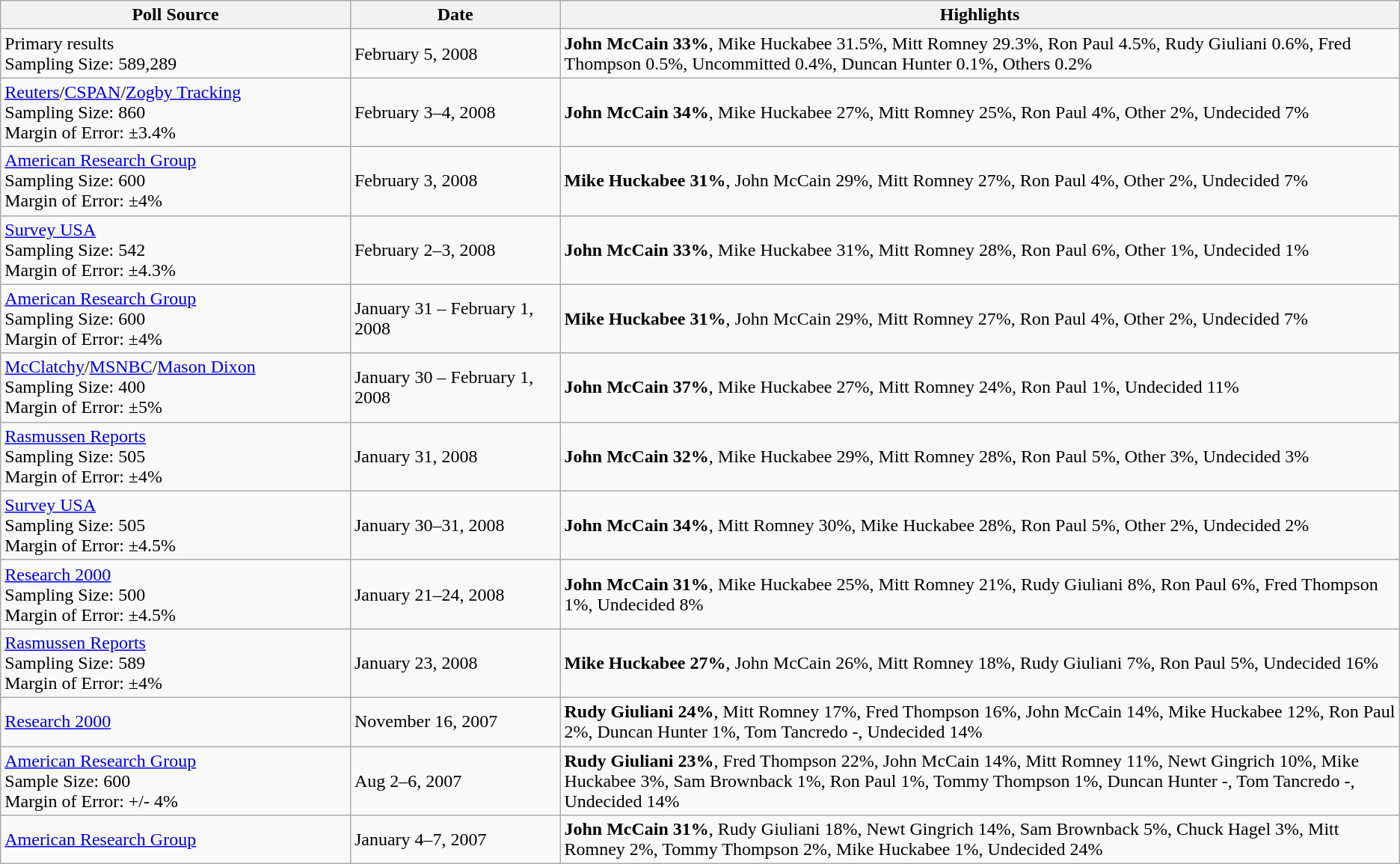<table class="wikitable sortable">
<tr>
<th width="25%">Poll Source</th>
<th width="15%">Date</th>
<th width="60%">Highlights</th>
</tr>
<tr>
<td>Primary results<br>Sampling Size: 589,289<br></td>
<td>February 5, 2008</td>
<td><strong>John McCain 33%</strong>, Mike Huckabee 31.5%, Mitt Romney 29.3%, Ron Paul 4.5%, Rudy Giuliani 0.6%, Fred Thompson 0.5%, Uncommitted 0.4%, Duncan Hunter 0.1%, Others 0.2%</td>
</tr>
<tr>
<td><a href='#'>Reuters</a>/<a href='#'>CSPAN</a>/<a href='#'>Zogby Tracking</a><br>Sampling Size: 860<br>
Margin of Error: ±3.4%</td>
<td>February 3–4, 2008</td>
<td><strong>John McCain 34%</strong>, Mike Huckabee 27%, Mitt Romney 25%, Ron Paul 4%, Other 2%, Undecided 7%</td>
</tr>
<tr>
<td><a href='#'>American Research Group</a><br>Sampling Size: 600<br>
Margin of Error: ±4%</td>
<td>February 3, 2008</td>
<td><strong>Mike Huckabee 31%</strong>, John McCain 29%, Mitt Romney 27%, Ron Paul 4%, Other 2%, Undecided 7%</td>
</tr>
<tr>
<td><a href='#'>Survey USA</a><br>Sampling Size: 542<br>
Margin of Error: ±4.3%</td>
<td>February 2–3, 2008</td>
<td><strong>John McCain 33%</strong>, Mike Huckabee 31%, Mitt Romney 28%, Ron Paul 6%, Other 1%, Undecided 1%</td>
</tr>
<tr>
<td><a href='#'>American Research Group</a><br>Sampling Size: 600<br>
Margin of Error: ±4%</td>
<td>January 31 – February 1, 2008</td>
<td><strong>Mike Huckabee 31%</strong>, John McCain 29%, Mitt Romney 27%, Ron Paul 4%, Other 2%, Undecided 7%</td>
</tr>
<tr>
<td><a href='#'>McClatchy</a>/<a href='#'>MSNBC</a>/<a href='#'>Mason Dixon</a><br>Sampling Size: 400<br>
Margin of Error: ±5%</td>
<td>January 30 – February 1, 2008</td>
<td><strong>John McCain 37%</strong>, Mike Huckabee 27%, Mitt Romney 24%, Ron Paul 1%, Undecided 11%</td>
</tr>
<tr>
<td><a href='#'>Rasmussen Reports</a><br>Sampling Size: 505<br>
Margin of Error: ±4%</td>
<td>January 31, 2008</td>
<td><strong>John McCain 32%</strong>, Mike Huckabee 29%, Mitt Romney 28%, Ron Paul 5%, Other 3%, Undecided 3%</td>
</tr>
<tr>
<td><a href='#'>Survey USA</a><br>Sampling Size: 505<br>
Margin of Error: ±4.5%</td>
<td>January 30–31, 2008</td>
<td><strong>John McCain 34%</strong>, Mitt Romney 30%, Mike Huckabee 28%, Ron Paul 5%, Other 2%, Undecided 2%</td>
</tr>
<tr>
<td><a href='#'>Research 2000</a><br>Sampling Size: 500<br>
Margin of Error: ±4.5%</td>
<td>January 21–24, 2008</td>
<td><strong>John McCain 31%</strong>, Mike Huckabee 25%, Mitt Romney 21%, Rudy Giuliani 8%, Ron Paul 6%, Fred Thompson 1%, Undecided 8%</td>
</tr>
<tr>
<td><a href='#'>Rasmussen Reports</a><br>Sampling Size: 589<br>
Margin of Error: ±4%</td>
<td>January 23, 2008</td>
<td><strong>Mike Huckabee 27%</strong>, John McCain 26%, Mitt Romney 18%, Rudy Giuliani 7%, Ron Paul 5%, Undecided 16%</td>
</tr>
<tr>
<td><a href='#'>Research 2000</a></td>
<td>November 16, 2007</td>
<td><strong>Rudy Giuliani 24%</strong>, Mitt Romney 17%, Fred Thompson 16%, John McCain 14%, Mike Huckabee 12%, Ron Paul 2%, Duncan Hunter 1%, Tom Tancredo -, Undecided 14%</td>
</tr>
<tr>
<td><a href='#'>American Research Group</a><br>Sample Size: 600<br>Margin of Error: +/- 4%</td>
<td>Aug 2–6, 2007</td>
<td><strong>Rudy Giuliani 23%</strong>, Fred Thompson 22%, John McCain 14%, Mitt Romney 11%, Newt Gingrich 10%, Mike Huckabee 3%, Sam Brownback 1%, Ron Paul 1%, Tommy Thompson 1%, Duncan Hunter -, Tom Tancredo -, Undecided 14%</td>
</tr>
<tr>
<td><a href='#'>American Research Group</a></td>
<td>January 4–7, 2007</td>
<td><strong>John McCain 31%</strong>, Rudy Giuliani 18%, Newt Gingrich 14%, Sam Brownback 5%, Chuck Hagel 3%, Mitt Romney 2%, Tommy Thompson 2%, Mike Huckabee 1%, Undecided 24%</td>
</tr>
</table>
